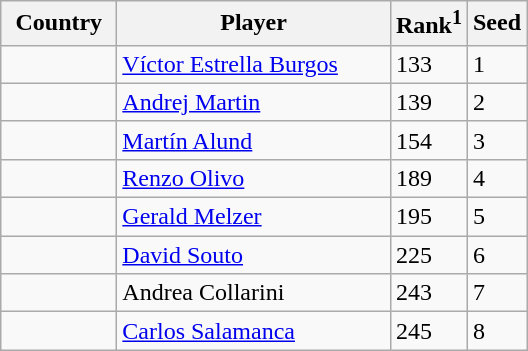<table class="sortable wikitable">
<tr>
<th width="70">Country</th>
<th width="175">Player</th>
<th>Rank<sup>1</sup></th>
<th>Seed</th>
</tr>
<tr>
<td></td>
<td><a href='#'>Víctor Estrella Burgos</a></td>
<td>133</td>
<td>1</td>
</tr>
<tr>
<td></td>
<td><a href='#'>Andrej Martin</a></td>
<td>139</td>
<td>2</td>
</tr>
<tr>
<td></td>
<td><a href='#'>Martín Alund</a></td>
<td>154</td>
<td>3</td>
</tr>
<tr>
<td></td>
<td><a href='#'>Renzo Olivo</a></td>
<td>189</td>
<td>4</td>
</tr>
<tr>
<td></td>
<td><a href='#'>Gerald Melzer</a></td>
<td>195</td>
<td>5</td>
</tr>
<tr>
<td></td>
<td><a href='#'>David Souto</a></td>
<td>225</td>
<td>6</td>
</tr>
<tr>
<td></td>
<td>Andrea Collarini</td>
<td>243</td>
<td>7</td>
</tr>
<tr>
<td></td>
<td><a href='#'>Carlos Salamanca</a></td>
<td>245</td>
<td>8</td>
</tr>
</table>
